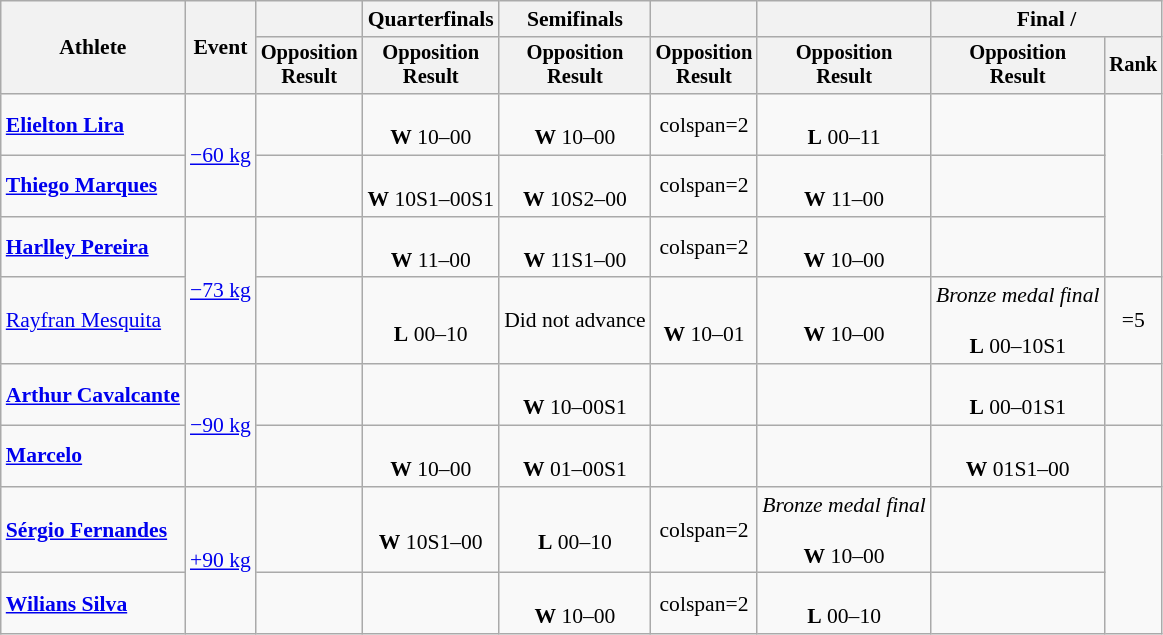<table class="wikitable" style="font-size:90%">
<tr>
<th rowspan="2">Athlete</th>
<th rowspan="2">Event</th>
<th></th>
<th>Quarterfinals</th>
<th>Semifinals</th>
<th></th>
<th></th>
<th colspan="2">Final / </th>
</tr>
<tr style="font-size:95%">
<th>Opposition<br>Result</th>
<th>Opposition<br>Result</th>
<th>Opposition<br>Result</th>
<th>Opposition<br>Result</th>
<th>Opposition<br>Result</th>
<th>Opposition<br>Result</th>
<th>Rank</th>
</tr>
<tr align=center>
<td align=left><strong><a href='#'>Elielton Lira</a></strong></td>
<td align=left rowspan=2><a href='#'>−60 kg</a></td>
<td></td>
<td><br><strong>W</strong> 10–00</td>
<td><br><strong>W</strong> 10–00</td>
<td>colspan=2 </td>
<td><br><strong>L</strong> 00–11</td>
<td></td>
</tr>
<tr align=center>
<td align=left><strong><a href='#'>Thiego Marques</a></strong></td>
<td></td>
<td><br><strong>W</strong> 10S1–00S1</td>
<td><br><strong>W</strong> 10S2–00</td>
<td>colspan=2 </td>
<td><br><strong>W</strong> 11–00</td>
<td></td>
</tr>
<tr align=center>
<td align=left><strong><a href='#'>Harlley Pereira</a></strong></td>
<td align=left rowspan=2><a href='#'>−73 kg</a></td>
<td></td>
<td><br><strong>W</strong> 11–00</td>
<td><br><strong>W</strong> 11S1–00</td>
<td>colspan=2 </td>
<td><br><strong>W</strong> 10–00</td>
<td></td>
</tr>
<tr align=center>
<td align=left><a href='#'>Rayfran Mesquita</a></td>
<td></td>
<td><br><strong>L</strong> 00–10</td>
<td>Did not advance</td>
<td><br><strong>W</strong> 10–01</td>
<td><br><strong>W</strong> 10–00</td>
<td><em>Bronze medal final</em><br><br><strong>L</strong> 00–10S1</td>
<td>=5</td>
</tr>
<tr align=center>
<td align=left><strong><a href='#'>Arthur Cavalcante</a></strong></td>
<td align=left rowspan=2><a href='#'>−90 kg</a></td>
<td></td>
<td></td>
<td><br><strong>W</strong> 10–00S1</td>
<td></td>
<td></td>
<td><br><strong>L</strong> 00–01S1</td>
<td></td>
</tr>
<tr align=center>
<td align=left><strong><a href='#'>Marcelo </a></strong></td>
<td></td>
<td><br><strong>W</strong> 10–00</td>
<td><br><strong>W</strong> 01–00S1</td>
<td></td>
<td></td>
<td><br><strong>W</strong> 01S1–00</td>
<td></td>
</tr>
<tr align=center>
<td align=left><strong><a href='#'>Sérgio Fernandes</a></strong></td>
<td align=left rowspan=2><a href='#'>+90 kg</a></td>
<td></td>
<td><br><strong>W</strong> 10S1–00</td>
<td><br><strong>L</strong> 00–10</td>
<td>colspan=2 </td>
<td><em>Bronze medal final</em><br><br><strong>W</strong> 10–00</td>
<td></td>
</tr>
<tr align=center>
<td align=left><strong><a href='#'>Wilians Silva</a></strong></td>
<td></td>
<td></td>
<td><br><strong>W</strong> 10–00</td>
<td>colspan=2 </td>
<td><br><strong>L</strong> 00–10</td>
<td></td>
</tr>
</table>
